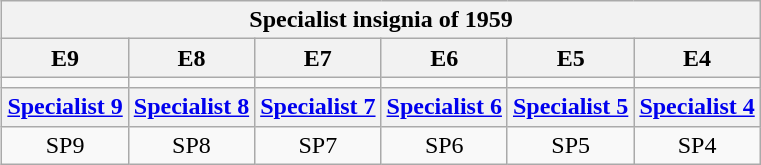<table align=right class="wikitable" style="text-align:center">
<tr>
<th colspan=9>Specialist insignia of 1959</th>
</tr>
<tr>
<th>E9</th>
<th>E8</th>
<th>E7</th>
<th>E6</th>
<th>E5</th>
<th>E4</th>
</tr>
<tr>
<td></td>
<td></td>
<td></td>
<td></td>
<td></td>
<td></td>
</tr>
<tr>
<th><a href='#'>Specialist 9</a></th>
<th><a href='#'>Specialist 8</a></th>
<th><a href='#'>Specialist 7</a></th>
<th><a href='#'>Specialist 6</a></th>
<th><a href='#'>Specialist 5</a></th>
<th><a href='#'>Specialist 4</a></th>
</tr>
<tr>
<td>SP9</td>
<td>SP8</td>
<td>SP7</td>
<td>SP6</td>
<td>SP5</td>
<td>SP4</td>
</tr>
</table>
